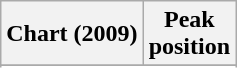<table class="wikitable sortable">
<tr>
<th>Chart (2009)</th>
<th>Peak<br>position</th>
</tr>
<tr>
</tr>
<tr>
</tr>
<tr>
</tr>
</table>
